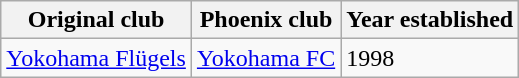<table class="wikitable">
<tr>
<th>Original club</th>
<th>Phoenix club</th>
<th>Year established</th>
</tr>
<tr>
<td><a href='#'>Yokohama Flügels</a></td>
<td><a href='#'>Yokohama FC</a></td>
<td>1998</td>
</tr>
</table>
